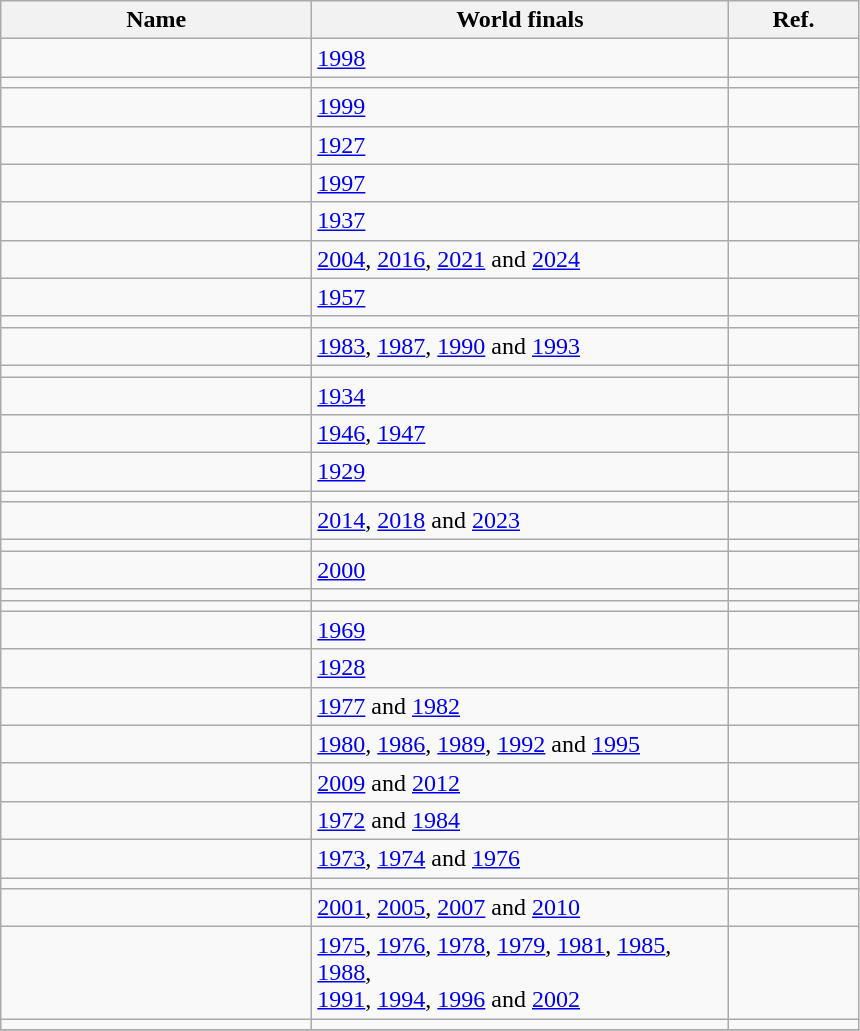<table class="wikitable sortable sticky-header">
<tr>
<th scope="col" style="width: 200px;">Name</th>
<th scope="col" style="width: 270px;">World finals</th>
<th scope="col" style="width: 80px;" class="unsortable">Ref.</th>
</tr>
<tr>
<td data-sort-value="Annandale, Lawrie"></td>
<td data-sort-value=1998><a href='#'>1998</a></td>
<td></td>
</tr>
<tr>
<td data-sort-value="Bennett, Stuart"></td>
<td data-sort-value=9999></td>
<td></td>
</tr>
<tr>
<td data-sort-value="Brinded, Colin"></td>
<td data-sort-value=1999><a href='#'>1999</a></td>
<td></td>
</tr>
<tr>
<td data-sort-value="Camkin, Bill"></td>
<td data-sort-value=1927><a href='#'>1927</a></td>
<td></td>
</tr>
<tr>
<td data-sort-value="Chamberlain, Alan"></td>
<td data-sort-value=1997><a href='#'>1997</a></td>
<td></td>
</tr>
<tr>
<td data-sort-value="Chambers, Charles"></td>
<td data-sort-value=1937><a href='#'>1937</a></td>
<td></td>
</tr>
<tr>
<td data-sort-value="Collier, Paul"></td>
<td data-sort-value=2021><a href='#'>2004</a>, <a href='#'>2016</a>, <a href='#'>2021</a> and <a href='#'>2024</a></td>
<td></td>
</tr>
<tr>
<td data-sort-value="De-Gruchy, S.A."></td>
<td data-sort-value=1957><a href='#'>1957</a></td>
<td></td>
</tr>
<tr>
<td data-sort-value="Duncan, Bruce"></td>
<td data-sort-value=9999></td>
<td></td>
</tr>
<tr>
<td data-sort-value="Ganley, Len"></td>
<td data-sort-value=1993><a href='#'>1983</a>, <a href='#'>1987</a>, <a href='#'>1990</a> and <a href='#'>1993</a></td>
<td></td>
</tr>
<tr>
<td data-sort-value="Lee, Sydney"></td>
<td data-sort-value=9999></td>
<td></td>
</tr>
<tr>
<td data-sort-value="Leigh, Willie"></td>
<td data-sort-value=1934><a href='#'>1934</a></td>
<td></td>
</tr>
<tr>
<td data-sort-value="Leng, T. B."></td>
<td data-sort-value=1946><a href='#'>1946</a>, <a href='#'>1947</a></td>
<td></td>
</tr>
<tr>
<td data-sort-value="Malkinson, W."></td>
<td data-sort-value=1929><a href='#'>1929</a></td>
<td></td>
</tr>
<tr>
<td data-sort-value="Montalto, Michael"></td>
<td data-sort-value=9999></td>
<td></td>
</tr>
<tr>
<td data-sort-value="Moore, Brendan"></td>
<td data-sort-value=2023><a href='#'>2014</a>, <a href='#'>2018</a> and <a href='#'>2023</a></td>
<td></td>
</tr>
<tr>
<td data-sort-value="Murphy, Patricia"></td>
<td data-sort-value=9999></td>
<td></td>
</tr>
<tr>
<td data-sort-value="Newton, John"></td>
<td data-sort-value=2000><a href='#'>2000</a></td>
<td></td>
</tr>
<tr>
<td data-sort-value="Oomen, Johan"></td>
<td data-sort-value=9999></td>
<td></td>
</tr>
<tr>
<td data-sort-value="Palmer, David"></td>
<td data-sort-value=9999></td>
<td></td>
</tr>
<tr>
<td data-sort-value="Phillips, Harold"></td>
<td data-sort-value=1969><a href='#'>1969</a></td>
<td></td>
</tr>
<tr>
<td data-sort-value="Smith, Fred"></td>
<td data-sort-value=1928><a href='#'>1928</a></td>
<td></td>
</tr>
<tr>
<td data-sort-value="Smyth, John"></td>
<td data-sort-value=1982><a href='#'>1977</a> and <a href='#'>1982</a></td>
<td></td>
</tr>
<tr>
<td data-sort-value="Street, John"></td>
<td data-sort-value=1995><a href='#'>1980</a>, <a href='#'>1986</a>, <a href='#'>1989</a>, <a href='#'>1992</a> and <a href='#'>1995</a></td>
<td></td>
</tr>
<tr>
<td data-sort-value="Tabb, Michaela"></td>
<td data-sort-value=2012><a href='#'>2009</a> and <a href='#'>2012</a></td>
<td></td>
</tr>
<tr>
<td data-sort-value="Thorpe, Jim"></td>
<td data-sort-value=1984><a href='#'>1972</a> and <a href='#'>1984</a></td>
<td></td>
</tr>
<tr>
<td data-sort-value="Timms, Bill"></td>
<td data-sort-value=1976><a href='#'>1973</a>, <a href='#'>1974</a> and <a href='#'>1976</a></td>
<td></td>
</tr>
<tr>
<td data-sort-value="Webb, Martin"></td>
<td data-sort-value=9999></td>
<td></td>
</tr>
<tr>
<td data-sort-value="Williams, Eirian"></td>
<td data-sort-value=2010><a href='#'>2001</a>, <a href='#'>2005</a>, <a href='#'>2007</a> and <a href='#'>2010</a></td>
<td></td>
</tr>
<tr>
<td data-sort-value="Williams, John"></td>
<td data-sort-value=2002><a href='#'>1975</a>, <a href='#'>1976</a>, <a href='#'>1978</a>, <a href='#'>1979</a>, <a href='#'>1981</a>, <a href='#'>1985</a>, <a href='#'>1988</a>,<br><a href='#'>1991</a>, <a href='#'>1994</a>, <a href='#'>1996</a> and <a href='#'>2002</a></td>
<td></td>
</tr>
<tr>
<td data-sort-value="Williamson, Peter"></td>
<td data-sort-value=9999></td>
<td></td>
</tr>
<tr>
</tr>
</table>
